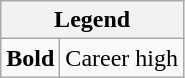<table class="wikitable mw-collapsible">
<tr>
<th colspan="2">Legend</th>
</tr>
<tr>
<td><strong>Bold</strong></td>
<td>Career high</td>
</tr>
</table>
